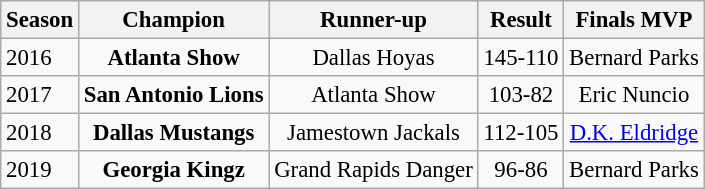<table class="wikitable" style="text-align:center; font-size:95%">
<tr>
<th>Season</th>
<th>Champion</th>
<th>Runner-up</th>
<th>Result</th>
<th>Finals MVP</th>
</tr>
<tr>
<td style="text-align:left">2016</td>
<td><strong>Atlanta Show</strong></td>
<td>Dallas Hoyas</td>
<td>145-110</td>
<td>Bernard Parks</td>
</tr>
<tr>
<td style="text-align:left">2017</td>
<td><strong>San Antonio Lions</strong></td>
<td>Atlanta Show</td>
<td>103-82</td>
<td>Eric Nuncio</td>
</tr>
<tr>
<td style="text-align:left">2018</td>
<td><strong>Dallas Mustangs</strong></td>
<td>Jamestown Jackals</td>
<td>112-105</td>
<td><a href='#'>D.K. Eldridge</a></td>
</tr>
<tr>
<td style="text-align:left">2019</td>
<td><strong>Georgia Kingz</strong></td>
<td>Grand Rapids Danger</td>
<td>96-86</td>
<td>Bernard Parks</td>
</tr>
</table>
